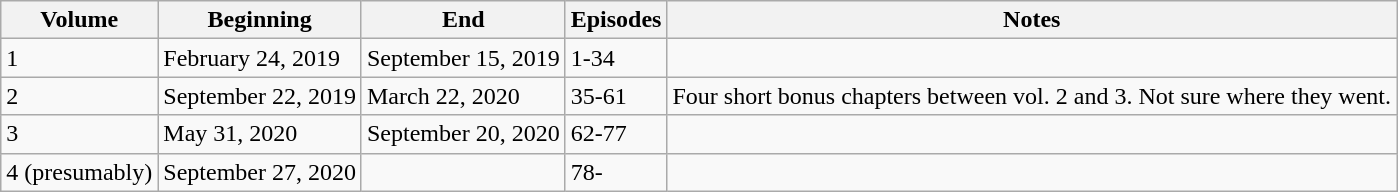<table class="wikitable">
<tr>
<th>Volume</th>
<th>Beginning</th>
<th>End</th>
<th>Episodes</th>
<th>Notes</th>
</tr>
<tr>
<td>1</td>
<td>February 24, 2019</td>
<td>September 15, 2019</td>
<td>1-34</td>
<td></td>
</tr>
<tr>
<td>2</td>
<td>September 22, 2019</td>
<td>March 22, 2020</td>
<td>35-61</td>
<td>Four short bonus chapters between vol. 2 and 3. Not sure where they went.</td>
</tr>
<tr>
<td>3</td>
<td>May 31, 2020</td>
<td>September 20, 2020</td>
<td>62-77</td>
<td></td>
</tr>
<tr>
<td>4 (presumably)</td>
<td>September 27, 2020</td>
<td></td>
<td>78-</td>
<td></td>
</tr>
</table>
